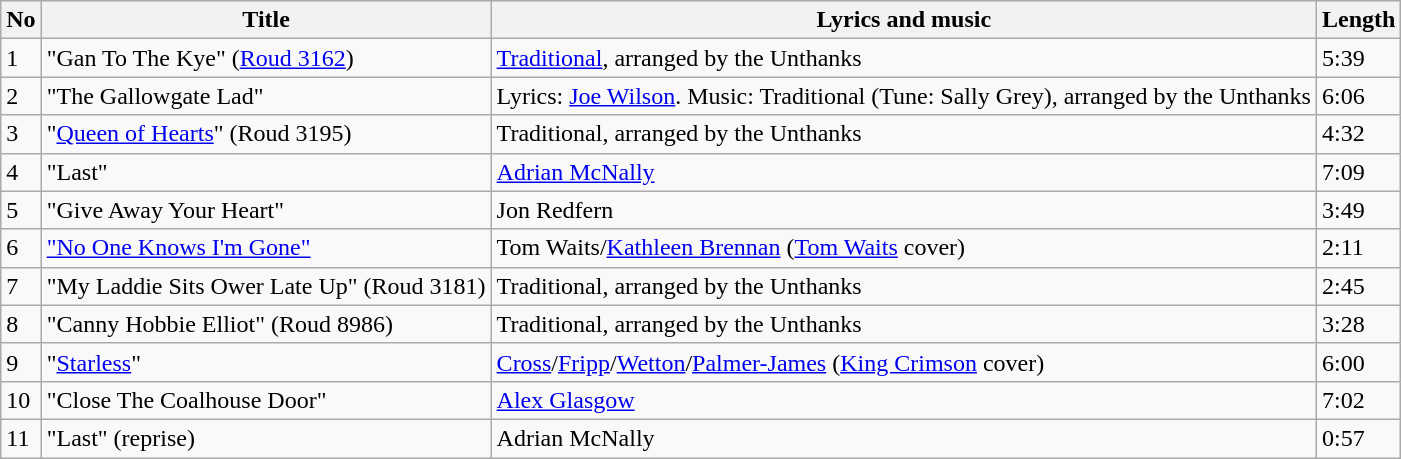<table class=wikitable>
<tr>
<th>No</th>
<th>Title</th>
<th>Lyrics and music</th>
<th>Length</th>
</tr>
<tr>
<td>1</td>
<td>"Gan To The Kye" (<a href='#'>Roud 3162</a>)</td>
<td><a href='#'>Traditional</a>, arranged by the Unthanks</td>
<td>5:39</td>
</tr>
<tr>
<td>2</td>
<td>"The Gallowgate Lad"</td>
<td>Lyrics: <a href='#'>Joe Wilson</a>. Music: Traditional (Tune: Sally Grey), arranged by the Unthanks</td>
<td>6:06</td>
</tr>
<tr>
<td>3</td>
<td>"<a href='#'>Queen of Hearts</a>" (Roud 3195)</td>
<td>Traditional, arranged by the Unthanks</td>
<td>4:32</td>
</tr>
<tr>
<td>4</td>
<td>"Last"</td>
<td><a href='#'>Adrian McNally</a></td>
<td>7:09</td>
</tr>
<tr>
<td>5</td>
<td>"Give Away Your Heart"</td>
<td>Jon Redfern</td>
<td>3:49</td>
</tr>
<tr>
<td>6</td>
<td><a href='#'>"No One Knows I'm Gone"</a></td>
<td>Tom Waits/<a href='#'>Kathleen Brennan</a> (<a href='#'>Tom Waits</a> cover)</td>
<td>2:11</td>
</tr>
<tr>
<td>7</td>
<td>"My Laddie Sits Ower Late Up" (Roud 3181)</td>
<td>Traditional, arranged by the Unthanks</td>
<td>2:45</td>
</tr>
<tr>
<td>8</td>
<td>"Canny Hobbie Elliot" (Roud 8986)</td>
<td>Traditional, arranged by the Unthanks</td>
<td>3:28</td>
</tr>
<tr>
<td>9</td>
<td>"<a href='#'>Starless</a>"</td>
<td><a href='#'>Cross</a>/<a href='#'>Fripp</a>/<a href='#'>Wetton</a>/<a href='#'>Palmer-James</a> (<a href='#'>King Crimson</a> cover)</td>
<td>6:00</td>
</tr>
<tr>
<td>10</td>
<td>"Close The Coalhouse Door"</td>
<td><a href='#'>Alex Glasgow</a></td>
<td>7:02</td>
</tr>
<tr>
<td>11</td>
<td>"Last" (reprise)</td>
<td>Adrian McNally</td>
<td>0:57</td>
</tr>
</table>
